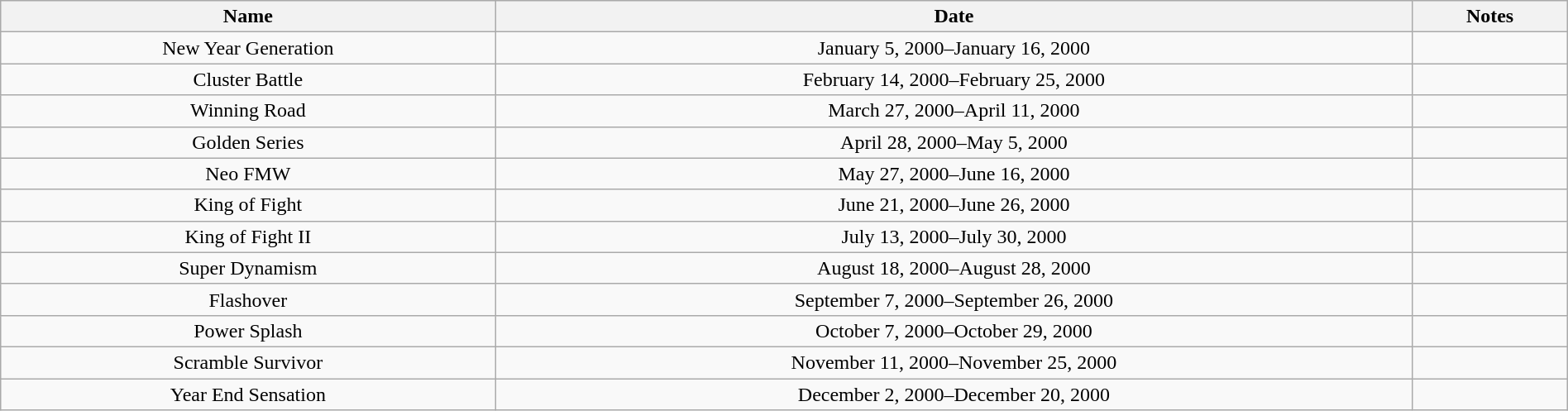<table class="wikitable" width="100%">
<tr>
<th>Name</th>
<th>Date</th>
<th>Notes</th>
</tr>
<tr align=center>
<td>New Year Generation</td>
<td>January 5, 2000–January 16, 2000</td>
<td></td>
</tr>
<tr align=center>
<td>Cluster Battle</td>
<td>February 14, 2000–February 25, 2000</td>
<td></td>
</tr>
<tr align=center>
<td>Winning Road</td>
<td>March 27, 2000–April 11, 2000</td>
<td></td>
</tr>
<tr align=center>
<td>Golden Series</td>
<td>April 28, 2000–May 5, 2000</td>
<td></td>
</tr>
<tr align=center>
<td>Neo FMW</td>
<td>May 27, 2000–June 16, 2000</td>
<td></td>
</tr>
<tr align=center>
<td>King of Fight</td>
<td>June 21, 2000–June 26, 2000</td>
<td></td>
</tr>
<tr align=center>
<td>King of Fight II</td>
<td>July 13, 2000–July 30, 2000</td>
<td></td>
</tr>
<tr align=center>
<td>Super Dynamism</td>
<td>August 18, 2000–August 28, 2000</td>
<td></td>
</tr>
<tr align=center>
<td>Flashover</td>
<td>September 7, 2000–September 26, 2000</td>
<td></td>
</tr>
<tr align=center>
<td>Power Splash</td>
<td>October 7, 2000–October 29, 2000</td>
<td></td>
</tr>
<tr align=center>
<td>Scramble Survivor</td>
<td>November 11, 2000–November 25, 2000</td>
<td></td>
</tr>
<tr align=center>
<td>Year End Sensation</td>
<td>December 2, 2000–December 20, 2000</td>
<td></td>
</tr>
</table>
